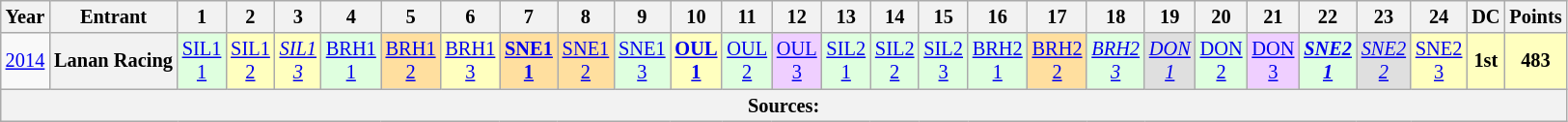<table class="wikitable" style="text-align:center; font-size:85%">
<tr>
<th>Year</th>
<th>Entrant</th>
<th>1</th>
<th>2</th>
<th>3</th>
<th>4</th>
<th>5</th>
<th>6</th>
<th>7</th>
<th>8</th>
<th>9</th>
<th>10</th>
<th>11</th>
<th>12</th>
<th>13</th>
<th>14</th>
<th>15</th>
<th>16</th>
<th>17</th>
<th>18</th>
<th>19</th>
<th>20</th>
<th>21</th>
<th>22</th>
<th>23</th>
<th>24</th>
<th>DC</th>
<th>Points</th>
</tr>
<tr>
<td><a href='#'>2014</a></td>
<th nowrap>Lanan Racing</th>
<td style="background:#DFFFDF;"><a href='#'>SIL1<br>1</a><br></td>
<td style="background:#FFFFBF;"><a href='#'>SIL1<br>2</a><br></td>
<td style="background:#FFFFBF;"><em><a href='#'>SIL1<br>3</a></em><br></td>
<td style="background:#DFFFDF;"><a href='#'>BRH1<br>1</a><br></td>
<td style="background:#FFDF9F;"><a href='#'>BRH1<br>2</a><br></td>
<td style="background:#FFFFBF;"><a href='#'>BRH1<br>3</a><br></td>
<td style="background:#FFDF9F;"><strong><a href='#'>SNE1<br>1</a></strong><br></td>
<td style="background:#FFDF9F;"><a href='#'>SNE1<br>2</a><br></td>
<td style="background:#DFFFDF;"><a href='#'>SNE1<br>3</a><br></td>
<td style="background:#FFFFBF;"><strong><a href='#'>OUL<br>1</a></strong><br></td>
<td style="background:#DFFFDF;"><a href='#'>OUL<br>2</a><br></td>
<td style="background:#EFCFFF;"><a href='#'>OUL<br>3</a><br></td>
<td style="background:#DFFFDF;"><a href='#'>SIL2<br>1</a><br></td>
<td style="background:#DFFFDF;"><a href='#'>SIL2<br>2</a><br></td>
<td style="background:#DFFFDF;"><a href='#'>SIL2<br>3</a><br></td>
<td style="background:#DFFFDF;"><a href='#'>BRH2<br>1</a><br></td>
<td style="background:#FFDF9F;"><a href='#'>BRH2<br>2</a><br></td>
<td style="background:#DFFFDF;"><em><a href='#'>BRH2<br>3</a></em><br></td>
<td style="background:#DFDFDF;"><em><a href='#'>DON<br>1</a></em><br></td>
<td style="background:#DFFFDF;"><a href='#'>DON<br>2</a><br></td>
<td style="background:#EFCFFF;"><a href='#'>DON<br>3</a><br></td>
<td style="background:#DFFFDF;"><strong><em><a href='#'>SNE2<br>1</a></em></strong><br></td>
<td style="background:#DFDFDF;"><em><a href='#'>SNE2<br>2</a></em><br></td>
<td style="background:#FFFFBF;"><a href='#'>SNE2<br>3</a><br></td>
<th style="background:#FFFFBF;">1st</th>
<th style="background:#FFFFBF;">483</th>
</tr>
<tr>
<th colspan="28">Sources:</th>
</tr>
</table>
